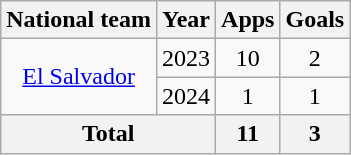<table class="wikitable" style="text-align:center">
<tr>
<th>National team</th>
<th>Year</th>
<th>Apps</th>
<th>Goals</th>
</tr>
<tr>
<td rowspan=2><a href='#'>El Salvador</a></td>
<td>2023</td>
<td>10</td>
<td>2</td>
</tr>
<tr>
<td>2024</td>
<td>1</td>
<td>1</td>
</tr>
<tr>
<th colspan="2">Total</th>
<th>11</th>
<th>3</th>
</tr>
</table>
